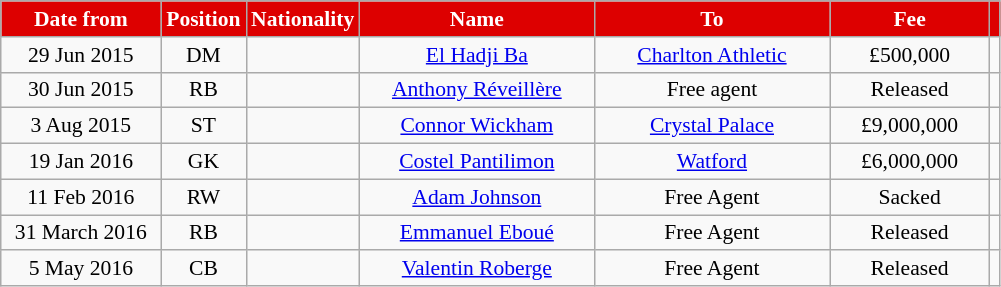<table class="wikitable"  style="text-align:center; font-size:90%; ">
<tr>
<th style="background:#DD0000; color:#FFFFFF; width:100px;">Date from</th>
<th style="background:#DD0000; color:#FFFFFF; width:50px;">Position</th>
<th style="background:#DD0000; color:#FFFFFF; width:50px;">Nationality</th>
<th style="background:#DD0000; color:#FFFFFF; width:150px;">Name</th>
<th style="background:#DD0000; color:#FFFFFF; width:150px;">To</th>
<th style="background:#DD0000; color:#FFFFFF; width:100px;">Fee</th>
<th style="background:#DD0000; color:#FFFFFF;"></th>
</tr>
<tr>
<td>29 Jun 2015</td>
<td>DM</td>
<td></td>
<td><a href='#'>El Hadji Ba</a></td>
<td> <a href='#'>Charlton Athletic</a></td>
<td>£500,000</td>
<td></td>
</tr>
<tr>
<td>30 Jun 2015</td>
<td>RB</td>
<td></td>
<td><a href='#'>Anthony Réveillère</a></td>
<td>Free agent</td>
<td>Released</td>
<td></td>
</tr>
<tr>
<td>3 Aug 2015</td>
<td>ST</td>
<td></td>
<td><a href='#'>Connor Wickham</a></td>
<td> <a href='#'>Crystal Palace</a></td>
<td>£9,000,000</td>
<td></td>
</tr>
<tr>
<td>19 Jan 2016</td>
<td>GK</td>
<td></td>
<td><a href='#'>Costel Pantilimon</a></td>
<td> <a href='#'>Watford</a></td>
<td>£6,000,000</td>
<td></td>
</tr>
<tr>
<td>11 Feb 2016</td>
<td>RW</td>
<td></td>
<td><a href='#'>Adam Johnson</a></td>
<td>Free Agent</td>
<td>Sacked</td>
<td></td>
</tr>
<tr>
<td>31 March 2016</td>
<td>RB</td>
<td></td>
<td><a href='#'>Emmanuel Eboué</a></td>
<td>Free Agent</td>
<td>Released</td>
<td></td>
</tr>
<tr>
<td>5 May 2016</td>
<td>CB</td>
<td></td>
<td><a href='#'>Valentin Roberge</a></td>
<td>Free Agent</td>
<td>Released</td>
<td></td>
</tr>
</table>
